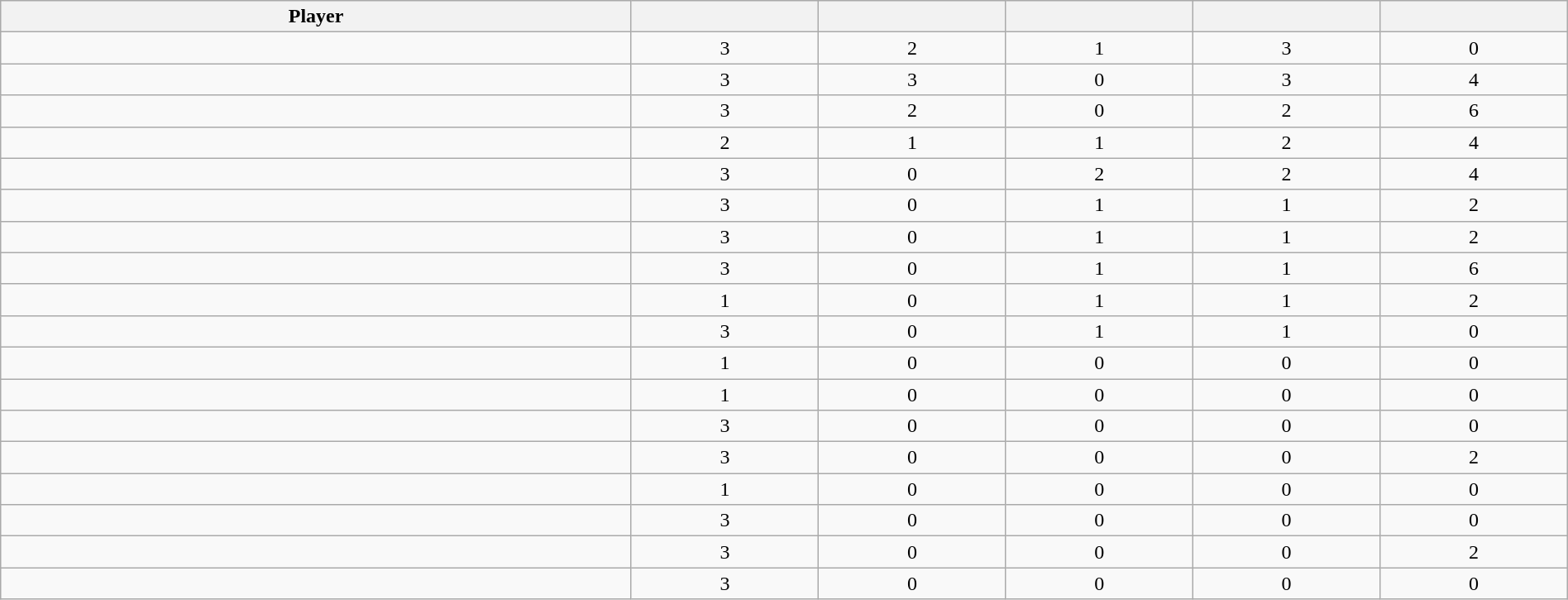<table class="wikitable sortable" style="width:100%; text-align:center;">
<tr>
<th>Player</th>
<th></th>
<th></th>
<th></th>
<th></th>
<th></th>
</tr>
<tr>
<td></td>
<td>3</td>
<td>2</td>
<td>1</td>
<td>3</td>
<td>0</td>
</tr>
<tr>
<td></td>
<td>3</td>
<td>3</td>
<td>0</td>
<td>3</td>
<td>4</td>
</tr>
<tr>
<td></td>
<td>3</td>
<td>2</td>
<td>0</td>
<td>2</td>
<td>6</td>
</tr>
<tr>
<td></td>
<td>2</td>
<td>1</td>
<td>1</td>
<td>2</td>
<td>4</td>
</tr>
<tr>
<td></td>
<td>3</td>
<td>0</td>
<td>2</td>
<td>2</td>
<td>4</td>
</tr>
<tr>
<td></td>
<td>3</td>
<td>0</td>
<td>1</td>
<td>1</td>
<td>2</td>
</tr>
<tr>
<td></td>
<td>3</td>
<td>0</td>
<td>1</td>
<td>1</td>
<td>2</td>
</tr>
<tr>
<td></td>
<td>3</td>
<td>0</td>
<td>1</td>
<td>1</td>
<td>6</td>
</tr>
<tr>
<td></td>
<td>1</td>
<td>0</td>
<td>1</td>
<td>1</td>
<td>2</td>
</tr>
<tr>
<td></td>
<td>3</td>
<td>0</td>
<td>1</td>
<td>1</td>
<td>0</td>
</tr>
<tr>
<td></td>
<td>1</td>
<td>0</td>
<td>0</td>
<td>0</td>
<td>0</td>
</tr>
<tr>
<td></td>
<td>1</td>
<td>0</td>
<td>0</td>
<td>0</td>
<td>0</td>
</tr>
<tr>
<td></td>
<td>3</td>
<td>0</td>
<td>0</td>
<td>0</td>
<td>0</td>
</tr>
<tr>
<td></td>
<td>3</td>
<td>0</td>
<td>0</td>
<td>0</td>
<td>2</td>
</tr>
<tr>
<td></td>
<td>1</td>
<td>0</td>
<td>0</td>
<td>0</td>
<td>0</td>
</tr>
<tr>
<td></td>
<td>3</td>
<td>0</td>
<td>0</td>
<td>0</td>
<td>0</td>
</tr>
<tr>
<td></td>
<td>3</td>
<td>0</td>
<td>0</td>
<td>0</td>
<td>2</td>
</tr>
<tr>
<td></td>
<td>3</td>
<td>0</td>
<td>0</td>
<td>0</td>
<td>0</td>
</tr>
</table>
